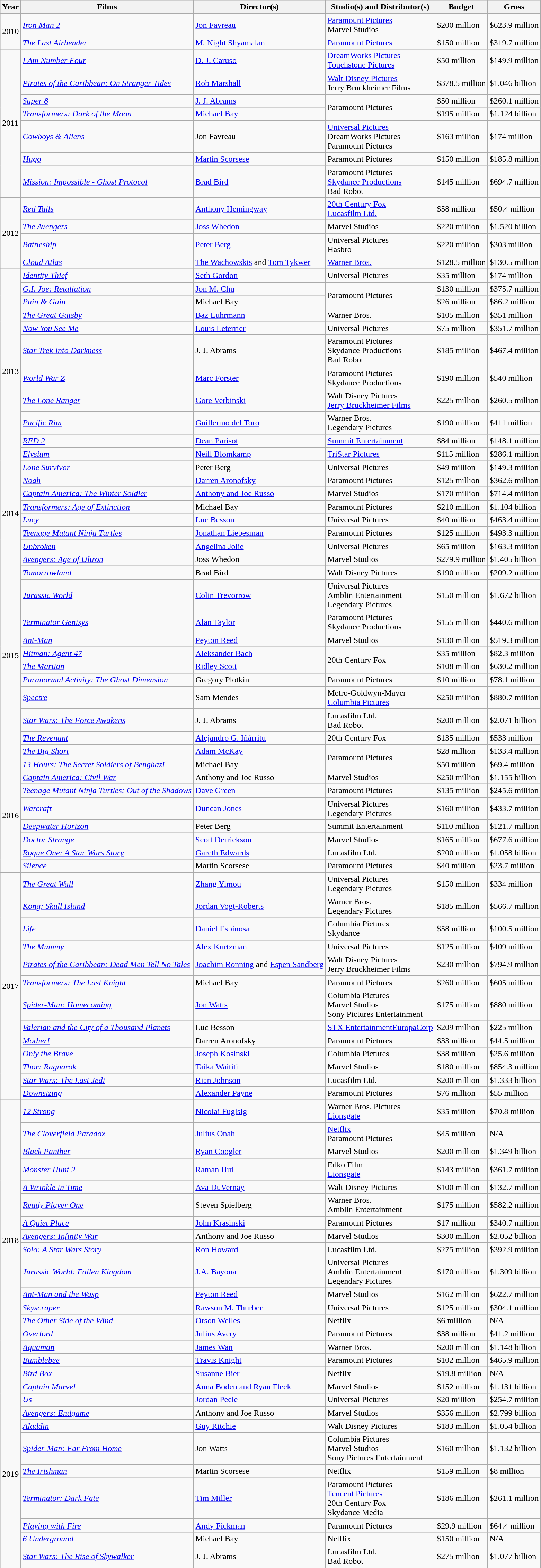<table class="wikitable">
<tr>
<th>Year</th>
<th>Films</th>
<th>Director(s)</th>
<th>Studio(s) and Distributor(s)</th>
<th>Budget</th>
<th>Gross</th>
</tr>
<tr>
<td rowspan="2">2010</td>
<td><em><a href='#'>Iron Man 2</a></em></td>
<td><a href='#'>Jon Favreau</a></td>
<td><a href='#'>Paramount Pictures</a><br>Marvel Studios</td>
<td>$200 million</td>
<td>$623.9 million</td>
</tr>
<tr>
<td><em><a href='#'>The Last Airbender</a></em></td>
<td><a href='#'>M. Night Shyamalan</a></td>
<td><a href='#'>Paramount Pictures</a></td>
<td>$150 million</td>
<td>$319.7 million</td>
</tr>
<tr>
<td rowspan="7">2011</td>
<td><em><a href='#'>I Am Number Four</a></em></td>
<td><a href='#'>D. J. Caruso</a></td>
<td><a href='#'>DreamWorks Pictures</a><br><a href='#'>Touchstone Pictures</a></td>
<td>$50 million</td>
<td>$149.9 million</td>
</tr>
<tr>
<td><em><a href='#'>Pirates of the Caribbean: On Stranger Tides</a></em></td>
<td><a href='#'>Rob Marshall</a></td>
<td><a href='#'>Walt Disney Pictures</a><br>Jerry Bruckheimer Films</td>
<td>$378.5 million</td>
<td>$1.046 billion</td>
</tr>
<tr>
<td><em><a href='#'>Super 8</a></em></td>
<td><a href='#'>J. J. Abrams</a></td>
<td rowspan="2">Paramount Pictures</td>
<td>$50 million</td>
<td>$260.1 million</td>
</tr>
<tr>
<td><em><a href='#'>Transformers: Dark of the Moon</a></em></td>
<td><a href='#'>Michael Bay</a></td>
<td>$195 million</td>
<td>$1.124 billion</td>
</tr>
<tr>
<td><em><a href='#'>Cowboys & Aliens</a></em></td>
<td>Jon Favreau</td>
<td><a href='#'>Universal Pictures</a><br>DreamWorks Pictures<br>Paramount Pictures</td>
<td>$163 million</td>
<td>$174 million</td>
</tr>
<tr>
<td><em><a href='#'>Hugo</a></em></td>
<td><a href='#'>Martin Scorsese</a></td>
<td>Paramount Pictures</td>
<td>$150 million</td>
<td>$185.8 million</td>
</tr>
<tr>
<td><em><a href='#'>Mission: Impossible - Ghost Protocol</a></em></td>
<td><a href='#'>Brad Bird</a></td>
<td>Paramount Pictures<br><a href='#'>Skydance Productions</a><br>Bad Robot</td>
<td>$145 million</td>
<td>$694.7 million</td>
</tr>
<tr>
<td rowspan="4">2012</td>
<td><em><a href='#'>Red Tails</a></em></td>
<td><a href='#'>Anthony Hemingway</a></td>
<td><a href='#'>20th Century Fox</a><br><a href='#'>Lucasfilm Ltd.</a></td>
<td>$58 million</td>
<td>$50.4 million</td>
</tr>
<tr>
<td><em><a href='#'>The Avengers</a></em></td>
<td><a href='#'>Joss Whedon</a></td>
<td>Marvel Studios</td>
<td>$220 million</td>
<td>$1.520 billion</td>
</tr>
<tr>
<td><em><a href='#'>Battleship</a></em></td>
<td><a href='#'>Peter Berg</a></td>
<td>Universal Pictures<br>Hasbro</td>
<td>$220 million</td>
<td>$303 million</td>
</tr>
<tr>
<td><em><a href='#'>Cloud Atlas</a></em></td>
<td><a href='#'>The Wachowskis</a> and <a href='#'>Tom Tykwer</a></td>
<td><a href='#'>Warner Bros.</a></td>
<td>$128.5 million</td>
<td>$130.5 million</td>
</tr>
<tr>
<td rowspan="12">2013</td>
<td><em><a href='#'>Identity Thief</a></em></td>
<td><a href='#'>Seth Gordon</a></td>
<td>Universal Pictures</td>
<td>$35 million</td>
<td>$174 million</td>
</tr>
<tr>
<td><em><a href='#'>G.I. Joe: Retaliation</a></em></td>
<td><a href='#'>Jon M. Chu</a></td>
<td rowspan="2">Paramount Pictures</td>
<td>$130 million</td>
<td>$375.7 million</td>
</tr>
<tr>
<td><em><a href='#'>Pain & Gain</a></em></td>
<td>Michael Bay</td>
<td>$26 million</td>
<td>$86.2 million</td>
</tr>
<tr>
<td><em><a href='#'>The Great Gatsby</a></em></td>
<td><a href='#'>Baz Luhrmann</a></td>
<td>Warner Bros.</td>
<td>$105 million</td>
<td>$351 million</td>
</tr>
<tr>
<td><em><a href='#'>Now You See Me</a></em></td>
<td><a href='#'>Louis Leterrier</a></td>
<td>Universal Pictures</td>
<td>$75 million</td>
<td>$351.7 million</td>
</tr>
<tr>
<td><em><a href='#'>Star Trek Into Darkness</a></em></td>
<td>J. J. Abrams</td>
<td>Paramount Pictures<br>Skydance Productions<br>Bad Robot</td>
<td>$185 million</td>
<td>$467.4 million</td>
</tr>
<tr>
<td><em><a href='#'>World War Z</a></em></td>
<td><a href='#'>Marc Forster</a></td>
<td>Paramount Pictures<br>Skydance Productions</td>
<td>$190 million</td>
<td>$540 million</td>
</tr>
<tr>
<td><em><a href='#'>The Lone Ranger</a></em></td>
<td><a href='#'>Gore Verbinski</a></td>
<td>Walt Disney Pictures<br><a href='#'>Jerry Bruckheimer Films</a></td>
<td>$225 million</td>
<td>$260.5 million</td>
</tr>
<tr>
<td><em><a href='#'>Pacific Rim</a></em></td>
<td><a href='#'>Guillermo del Toro</a></td>
<td>Warner Bros.<br>Legendary Pictures</td>
<td>$190 million</td>
<td>$411 million</td>
</tr>
<tr>
<td><em><a href='#'>RED 2</a></em></td>
<td><a href='#'>Dean Parisot</a></td>
<td><a href='#'>Summit Entertainment</a></td>
<td>$84 million</td>
<td>$148.1 million</td>
</tr>
<tr>
<td><em><a href='#'>Elysium</a></em></td>
<td><a href='#'>Neill Blomkamp</a></td>
<td><a href='#'>TriStar Pictures</a></td>
<td>$115 million</td>
<td>$286.1 million</td>
</tr>
<tr>
<td><em><a href='#'>Lone Survivor</a></em></td>
<td>Peter Berg</td>
<td>Universal Pictures</td>
<td>$49 million</td>
<td>$149.3 million</td>
</tr>
<tr>
<td rowspan="6">2014</td>
<td><em><a href='#'>Noah</a></em></td>
<td><a href='#'>Darren Aronofsky</a></td>
<td>Paramount Pictures</td>
<td>$125 million</td>
<td>$362.6 million</td>
</tr>
<tr>
<td><em><a href='#'>Captain America: The Winter Soldier</a></em></td>
<td><a href='#'>Anthony and Joe Russo</a></td>
<td>Marvel Studios</td>
<td>$170 million</td>
<td>$714.4 million</td>
</tr>
<tr>
<td><em><a href='#'>Transformers: Age of Extinction</a></em></td>
<td>Michael Bay</td>
<td>Paramount Pictures</td>
<td>$210 million</td>
<td>$1.104 billion</td>
</tr>
<tr>
<td><em><a href='#'>Lucy</a></em></td>
<td><a href='#'>Luc Besson</a></td>
<td>Universal Pictures</td>
<td>$40 million</td>
<td>$463.4 million</td>
</tr>
<tr>
<td><em><a href='#'>Teenage Mutant Ninja Turtles</a></em></td>
<td><a href='#'>Jonathan Liebesman</a></td>
<td>Paramount Pictures</td>
<td>$125 million</td>
<td>$493.3 million</td>
</tr>
<tr>
<td><em><a href='#'>Unbroken</a></em></td>
<td><a href='#'>Angelina Jolie</a></td>
<td>Universal Pictures</td>
<td>$65 million</td>
<td>$163.3 million</td>
</tr>
<tr>
<td rowspan="12">2015</td>
<td><em><a href='#'>Avengers: Age of Ultron</a></em></td>
<td>Joss Whedon</td>
<td>Marvel Studios</td>
<td>$279.9 million</td>
<td>$1.405 billion</td>
</tr>
<tr>
<td><em><a href='#'>Tomorrowland</a></em></td>
<td>Brad Bird</td>
<td>Walt Disney Pictures</td>
<td>$190 million</td>
<td>$209.2 million</td>
</tr>
<tr>
<td><em><a href='#'>Jurassic World</a></em></td>
<td><a href='#'>Colin Trevorrow</a></td>
<td>Universal Pictures<br>Amblin Entertainment<br>Legendary Pictures</td>
<td>$150 million</td>
<td>$1.672 billion</td>
</tr>
<tr>
<td><em><a href='#'>Terminator Genisys</a></em></td>
<td><a href='#'>Alan Taylor</a></td>
<td>Paramount Pictures<br>Skydance Productions</td>
<td>$155 million</td>
<td>$440.6 million</td>
</tr>
<tr>
<td><em><a href='#'>Ant-Man</a></em></td>
<td><a href='#'>Peyton Reed</a></td>
<td>Marvel Studios</td>
<td>$130 million</td>
<td>$519.3 million</td>
</tr>
<tr>
<td><em><a href='#'>Hitman: Agent 47</a></em></td>
<td><a href='#'>Aleksander Bach</a></td>
<td rowspan="2">20th Century Fox</td>
<td>$35 million</td>
<td>$82.3 million</td>
</tr>
<tr>
<td><em><a href='#'>The Martian</a></em></td>
<td><a href='#'>Ridley Scott</a></td>
<td>$108 million</td>
<td>$630.2 million</td>
</tr>
<tr>
<td><em><a href='#'>Paranormal Activity: The Ghost Dimension</a></em></td>
<td>Gregory Plotkin</td>
<td>Paramount Pictures</td>
<td>$10 million</td>
<td>$78.1 million</td>
</tr>
<tr>
<td><em><a href='#'>Spectre</a></em></td>
<td>Sam Mendes</td>
<td>Metro-Goldwyn-Mayer<br><a href='#'>Columbia Pictures</a></td>
<td>$250 million</td>
<td>$880.7 million</td>
</tr>
<tr>
<td><em><a href='#'>Star Wars: The Force Awakens</a></em></td>
<td>J. J. Abrams</td>
<td>Lucasfilm Ltd.<br>Bad Robot</td>
<td>$200 million</td>
<td>$2.071 billion</td>
</tr>
<tr>
<td><em><a href='#'>The Revenant</a></em></td>
<td><a href='#'>Alejandro G. Iñárritu</a></td>
<td>20th Century Fox</td>
<td>$135 million</td>
<td>$533 million</td>
</tr>
<tr>
<td><em><a href='#'>The Big Short</a></em></td>
<td><a href='#'>Adam McKay</a></td>
<td rowspan="2">Paramount Pictures</td>
<td>$28 million</td>
<td>$133.4 million</td>
</tr>
<tr>
<td rowspan="8">2016</td>
<td><em><a href='#'>13 Hours: The Secret Soldiers of Benghazi</a></em></td>
<td>Michael Bay</td>
<td>$50 million</td>
<td>$69.4 million</td>
</tr>
<tr>
<td><em><a href='#'>Captain America: Civil War</a></em></td>
<td>Anthony and Joe Russo</td>
<td>Marvel Studios</td>
<td>$250 million</td>
<td>$1.155 billion</td>
</tr>
<tr>
<td><em><a href='#'>Teenage Mutant Ninja Turtles: Out of the Shadows</a></em></td>
<td><a href='#'>Dave Green</a></td>
<td>Paramount Pictures</td>
<td>$135 million</td>
<td>$245.6 million</td>
</tr>
<tr>
<td><em><a href='#'>Warcraft</a></em></td>
<td><a href='#'>Duncan Jones</a></td>
<td>Universal Pictures<br>Legendary Pictures</td>
<td>$160 million</td>
<td>$433.7 million</td>
</tr>
<tr>
<td><em><a href='#'>Deepwater Horizon</a></em></td>
<td>Peter Berg</td>
<td>Summit Entertainment</td>
<td>$110 million</td>
<td>$121.7 million</td>
</tr>
<tr>
<td><em><a href='#'>Doctor Strange</a></em></td>
<td><a href='#'>Scott Derrickson</a></td>
<td>Marvel Studios</td>
<td>$165 million</td>
<td>$677.6 million</td>
</tr>
<tr>
<td><em><a href='#'>Rogue One: A Star Wars Story</a></em></td>
<td><a href='#'>Gareth Edwards</a></td>
<td>Lucasfilm Ltd.</td>
<td>$200 million</td>
<td>$1.058 billion</td>
</tr>
<tr>
<td><em><a href='#'>Silence</a></em></td>
<td>Martin Scorsese</td>
<td>Paramount Pictures</td>
<td>$40 million</td>
<td>$23.7 million</td>
</tr>
<tr>
<td rowspan="13">2017</td>
<td><em><a href='#'>The Great Wall</a></em></td>
<td><a href='#'>Zhang Yimou</a></td>
<td>Universal Pictures<br>Legendary Pictures</td>
<td>$150 million</td>
<td>$334 million</td>
</tr>
<tr>
<td><em><a href='#'>Kong: Skull Island</a></em></td>
<td><a href='#'>Jordan Vogt-Roberts</a></td>
<td>Warner Bros.<br>Legendary Pictures</td>
<td>$185 million</td>
<td>$566.7 million</td>
</tr>
<tr>
<td><em><a href='#'>Life</a></em></td>
<td><a href='#'>Daniel Espinosa</a></td>
<td>Columbia Pictures<br>Skydance</td>
<td>$58 million</td>
<td>$100.5 million</td>
</tr>
<tr>
<td><em><a href='#'>The Mummy</a></em></td>
<td><a href='#'>Alex Kurtzman</a></td>
<td>Universal Pictures</td>
<td>$125 million</td>
<td>$409 million</td>
</tr>
<tr>
<td><em><a href='#'>Pirates of the Caribbean: Dead Men Tell No Tales</a></em></td>
<td><a href='#'>Joachim Ronning</a> and <a href='#'>Espen Sandberg</a></td>
<td>Walt Disney Pictures<br>Jerry Bruckheimer Films</td>
<td>$230 million</td>
<td>$794.9 million</td>
</tr>
<tr>
<td><em><a href='#'>Transformers: The Last Knight</a></em></td>
<td>Michael Bay</td>
<td>Paramount Pictures</td>
<td>$260 million</td>
<td>$605 million</td>
</tr>
<tr>
<td><em><a href='#'>Spider-Man: Homecoming</a></em></td>
<td><a href='#'>Jon Watts</a></td>
<td>Columbia Pictures<br>Marvel Studios<br>Sony Pictures Entertainment</td>
<td>$175 million</td>
<td>$880 million</td>
</tr>
<tr>
<td><em><a href='#'>Valerian and the City of a Thousand Planets</a></em></td>
<td>Luc Besson</td>
<td><a href='#'>STX Entertainment</a><a href='#'>EuropaCorp</a></td>
<td>$209 million</td>
<td>$225 million</td>
</tr>
<tr>
<td><em><a href='#'>Mother!</a></em></td>
<td>Darren Aronofsky</td>
<td>Paramount Pictures</td>
<td>$33 million</td>
<td>$44.5 million</td>
</tr>
<tr>
<td><em><a href='#'>Only the Brave</a></em></td>
<td><a href='#'>Joseph Kosinski</a></td>
<td>Columbia Pictures</td>
<td>$38 million</td>
<td>$25.6 million</td>
</tr>
<tr>
<td><em><a href='#'>Thor: Ragnarok</a></em></td>
<td><a href='#'>Taika Waititi</a></td>
<td>Marvel Studios</td>
<td>$180 million</td>
<td>$854.3 million</td>
</tr>
<tr>
<td><em><a href='#'>Star Wars: The Last Jedi</a></em></td>
<td><a href='#'>Rian Johnson</a></td>
<td>Lucasfilm Ltd.</td>
<td>$200 million</td>
<td>$1.333 billion</td>
</tr>
<tr>
<td><em><a href='#'>Downsizing</a></em></td>
<td><a href='#'>Alexander Payne</a></td>
<td>Paramount Pictures</td>
<td>$76 million</td>
<td>$55 million</td>
</tr>
<tr>
<td rowspan="17">2018</td>
<td><em><a href='#'>12 Strong</a></em></td>
<td><a href='#'>Nicolai Fuglsig</a></td>
<td>Warner Bros. Pictures<br><a href='#'>Lionsgate</a></td>
<td>$35 million</td>
<td>$70.8 million</td>
</tr>
<tr>
<td><em><a href='#'>The Cloverfield Paradox</a></em></td>
<td><a href='#'>Julius Onah</a></td>
<td><a href='#'>Netflix</a><br>Paramount Pictures</td>
<td>$45 million</td>
<td>N/A</td>
</tr>
<tr>
<td><a href='#'><em>Black Panther</em></a></td>
<td><a href='#'>Ryan Coogler</a></td>
<td>Marvel Studios</td>
<td>$200 million</td>
<td>$1.349 billion</td>
</tr>
<tr>
<td><em><a href='#'>Monster Hunt 2</a></em></td>
<td><a href='#'>Raman Hui</a></td>
<td>Edko Film<br><a href='#'>Lionsgate</a></td>
<td>$143 million</td>
<td>$361.7 million</td>
</tr>
<tr>
<td><em><a href='#'>A Wrinkle in Time</a></em></td>
<td><a href='#'>Ava DuVernay</a></td>
<td>Walt Disney Pictures</td>
<td>$100 million</td>
<td>$132.7 million</td>
</tr>
<tr>
<td><em><a href='#'>Ready Player One</a></em></td>
<td>Steven Spielberg</td>
<td>Warner Bros.<br>Amblin Entertainment</td>
<td>$175 million</td>
<td>$582.2 million</td>
</tr>
<tr>
<td><em><a href='#'>A Quiet Place</a></em></td>
<td><a href='#'>John Krasinski</a></td>
<td>Paramount Pictures</td>
<td>$17 million</td>
<td>$340.7 million</td>
</tr>
<tr>
<td><em><a href='#'>Avengers: Infinity War</a></em></td>
<td>Anthony and Joe Russo</td>
<td>Marvel Studios</td>
<td>$300 million</td>
<td>$2.052 billion</td>
</tr>
<tr>
<td><em><a href='#'>Solo: A Star Wars Story</a></em></td>
<td><a href='#'>Ron Howard</a></td>
<td>Lucasfilm Ltd.</td>
<td>$275 million</td>
<td>$392.9 million</td>
</tr>
<tr>
<td><em><a href='#'>Jurassic World: Fallen Kingdom</a></em></td>
<td><a href='#'>J.A. Bayona</a></td>
<td>Universal Pictures<br>Amblin Entertainment<br>Legendary Pictures</td>
<td>$170 million</td>
<td>$1.309 billion</td>
</tr>
<tr>
<td><em><a href='#'>Ant-Man and the Wasp</a></em></td>
<td><a href='#'>Peyton Reed</a></td>
<td>Marvel Studios</td>
<td>$162 million</td>
<td>$622.7 million</td>
</tr>
<tr>
<td><em><a href='#'>Skyscraper</a></em></td>
<td><a href='#'>Rawson M. Thurber</a></td>
<td>Universal Pictures</td>
<td>$125 million</td>
<td>$304.1 million</td>
</tr>
<tr>
<td><em><a href='#'>The Other Side of the Wind</a></em></td>
<td><a href='#'>Orson Welles</a></td>
<td>Netflix</td>
<td>$6 million</td>
<td>N/A</td>
</tr>
<tr>
<td><em><a href='#'>Overlord</a></em></td>
<td><a href='#'>Julius Avery</a></td>
<td>Paramount Pictures</td>
<td>$38 million</td>
<td>$41.2 million</td>
</tr>
<tr>
<td><em><a href='#'>Aquaman</a></em></td>
<td><a href='#'>James Wan</a></td>
<td>Warner Bros.</td>
<td>$200 million</td>
<td>$1.148 billion</td>
</tr>
<tr>
<td><em><a href='#'>Bumblebee</a></em></td>
<td><a href='#'>Travis Knight</a></td>
<td>Paramount Pictures</td>
<td>$102 million</td>
<td>$465.9 million</td>
</tr>
<tr>
<td><em><a href='#'>Bird Box</a></em></td>
<td><a href='#'>Susanne Bier</a></td>
<td>Netflix</td>
<td>$19.8 million</td>
<td>N/A</td>
</tr>
<tr>
<td rowspan="10">2019</td>
<td><em><a href='#'>Captain Marvel</a></em></td>
<td><a href='#'>Anna Boden and Ryan Fleck</a></td>
<td>Marvel Studios</td>
<td>$152 million</td>
<td>$1.131 billion</td>
</tr>
<tr>
<td><em><a href='#'>Us</a></em></td>
<td><a href='#'>Jordan Peele</a></td>
<td>Universal Pictures</td>
<td>$20 million</td>
<td>$254.7 million</td>
</tr>
<tr>
<td><em><a href='#'>Avengers: Endgame</a></em></td>
<td>Anthony and Joe Russo</td>
<td>Marvel Studios</td>
<td>$356 million</td>
<td>$2.799 billion</td>
</tr>
<tr>
<td><em><a href='#'>Aladdin</a></em></td>
<td><a href='#'>Guy Ritchie</a></td>
<td>Walt Disney Pictures</td>
<td>$183 million</td>
<td>$1.054 billion</td>
</tr>
<tr>
<td><em><a href='#'>Spider-Man: Far From Home</a></em></td>
<td>Jon Watts</td>
<td>Columbia Pictures<br>Marvel Studios<br>Sony Pictures Entertainment</td>
<td>$160 million</td>
<td>$1.132 billion</td>
</tr>
<tr>
<td><em><a href='#'>The Irishman</a></em></td>
<td>Martin Scorsese</td>
<td>Netflix</td>
<td>$159 million</td>
<td>$8 million</td>
</tr>
<tr>
<td><em><a href='#'>Terminator: Dark Fate</a></em></td>
<td><a href='#'>Tim Miller</a></td>
<td>Paramount Pictures<br><a href='#'>Tencent Pictures</a><br>20th Century Fox<br>Skydance Media</td>
<td>$186 million</td>
<td>$261.1 million</td>
</tr>
<tr>
<td><em><a href='#'>Playing with Fire</a></em></td>
<td><a href='#'>Andy Fickman</a></td>
<td>Paramount Pictures</td>
<td>$29.9 million</td>
<td>$64.4 million</td>
</tr>
<tr>
<td><em><a href='#'>6 Underground</a></em></td>
<td>Michael Bay</td>
<td>Netflix</td>
<td>$150 million</td>
<td>N/A</td>
</tr>
<tr>
<td><em><a href='#'>Star Wars: The Rise of Skywalker</a></em></td>
<td>J. J. Abrams</td>
<td>Lucasfilm Ltd.<br>Bad Robot</td>
<td>$275 million</td>
<td>$1.077 billion</td>
</tr>
</table>
